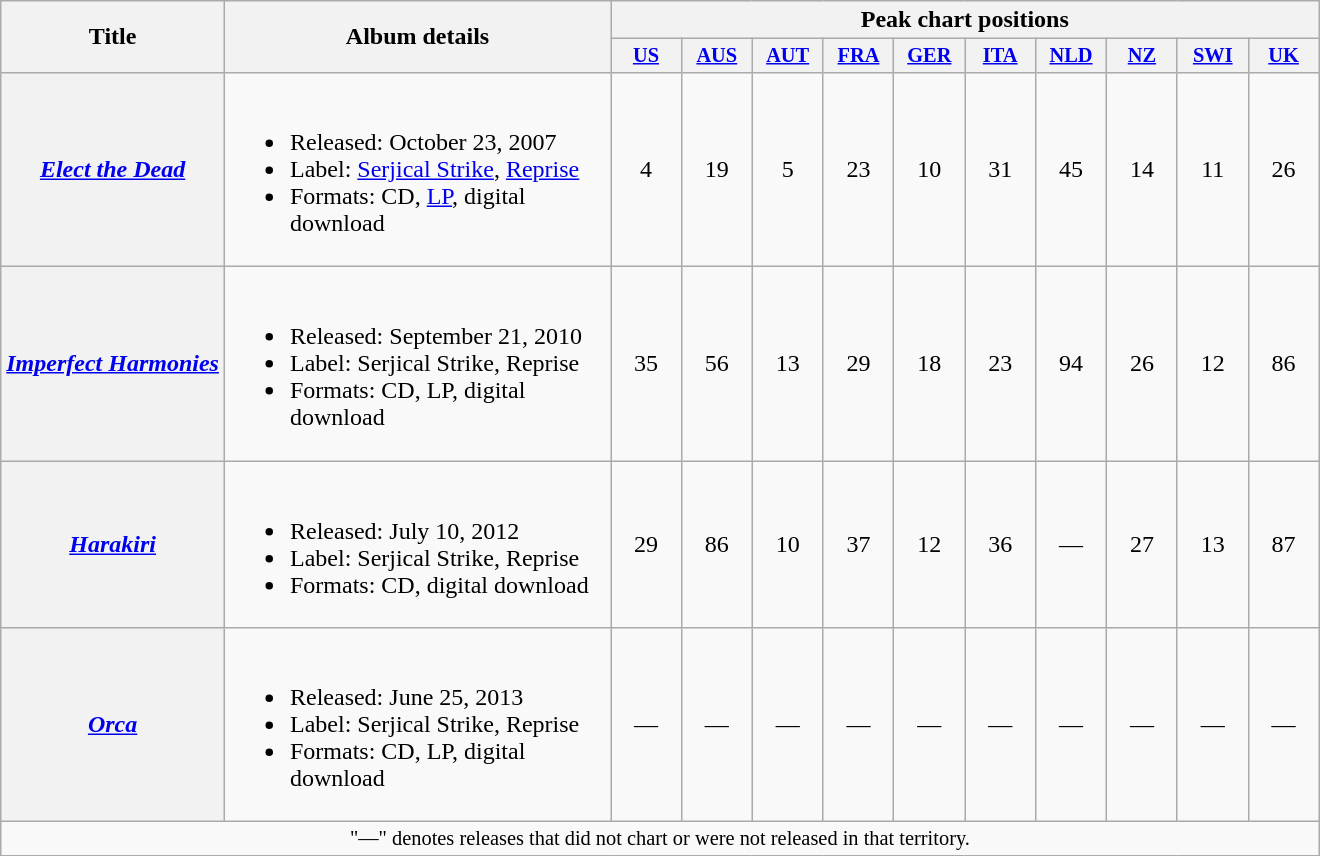<table class="wikitable plainrowheaders">
<tr>
<th rowspan="2">Title</th>
<th rowspan="2" width="250">Album details</th>
<th colspan="10">Peak chart positions</th>
</tr>
<tr>
<th style="width:3em;font-size:85%"><a href='#'>US</a><br></th>
<th style="width:3em;font-size:85%"><a href='#'>AUS</a><br></th>
<th style="width:3em;font-size:85%"><a href='#'>AUT</a><br></th>
<th style="width:3em;font-size:85%"><a href='#'>FRA</a><br></th>
<th style="width:3em;font-size:85%"><a href='#'>GER</a><br></th>
<th style="width:3em;font-size:85%"><a href='#'>ITA</a><br></th>
<th style="width:3em;font-size:85%"><a href='#'>NLD</a><br></th>
<th style="width:3em;font-size:85%"><a href='#'>NZ</a><br></th>
<th style="width:3em;font-size:85%"><a href='#'>SWI</a><br></th>
<th style="width:3em;font-size:85%"><a href='#'>UK</a><br></th>
</tr>
<tr>
<th scope="row"><em><a href='#'>Elect the Dead</a></em></th>
<td><br><ul><li>Released: October 23, 2007</li><li>Label: <a href='#'>Serjical Strike</a>, <a href='#'>Reprise</a></li><li>Formats: CD, <a href='#'>LP</a>, digital download</li></ul></td>
<td align="center">4</td>
<td align="center">19</td>
<td align="center">5</td>
<td align="center">23</td>
<td align="center">10</td>
<td align="center">31</td>
<td align="center">45</td>
<td align="center">14</td>
<td align="center">11</td>
<td align="center">26</td>
</tr>
<tr>
<th scope="row"><em><a href='#'>Imperfect Harmonies</a></em></th>
<td><br><ul><li>Released: September 21, 2010</li><li>Label: Serjical Strike, Reprise</li><li>Formats: CD, LP, digital download</li></ul></td>
<td align="center">35</td>
<td align="center">56</td>
<td align="center">13</td>
<td align="center">29</td>
<td align="center">18</td>
<td align="center">23</td>
<td align="center">94</td>
<td align="center">26</td>
<td align="center">12</td>
<td align="center">86</td>
</tr>
<tr>
<th scope="row"><em><a href='#'>Harakiri</a></em></th>
<td><br><ul><li>Released: July 10, 2012</li><li>Label: Serjical Strike, Reprise</li><li>Formats: CD, digital download</li></ul></td>
<td align="center">29</td>
<td align="center">86</td>
<td align="center">10</td>
<td align="center">37</td>
<td align="center">12</td>
<td align="center">36</td>
<td align="center">—</td>
<td align="center">27</td>
<td align="center">13</td>
<td align="center">87</td>
</tr>
<tr>
<th scope="row"><em><a href='#'>Orca</a></em></th>
<td><br><ul><li>Released: June 25, 2013</li><li>Label: Serjical Strike, Reprise</li><li>Formats: CD, LP, digital download</li></ul></td>
<td align="center">—</td>
<td align="center">—</td>
<td align="center">—</td>
<td align="center">—</td>
<td align="center">—</td>
<td align="center">—</td>
<td align="center">—</td>
<td align="center">—</td>
<td align="center">—</td>
<td align="center">—</td>
</tr>
<tr>
<td align="center" colspan="16" style="font-size: 85%">"—" denotes releases that did not chart or were not released in that territory.</td>
</tr>
</table>
